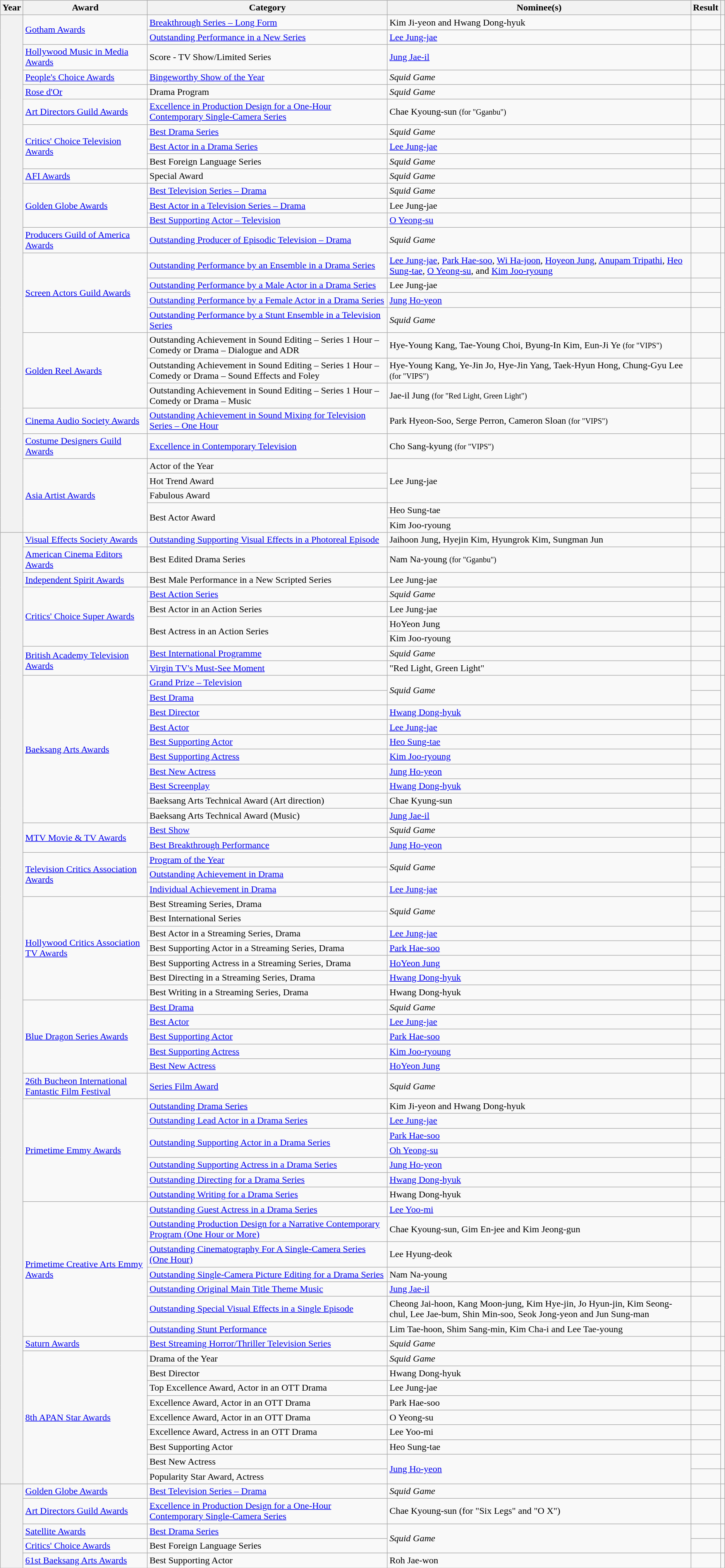<table class="wikitable sortable plainrowheaders">
<tr>
<th scope="col">Year</th>
<th scope="col">Award</th>
<th scope="col">Category</th>
<th scope="col">Nominee(s)</th>
<th scope="col" class="unsortable">Result</th>
<th scope="col" class="unsortable"></th>
</tr>
<tr>
<th rowspan="28" scope="row"></th>
<td rowspan="2"><a href='#'>Gotham Awards</a></td>
<td><a href='#'>Breakthrough Series – Long Form</a></td>
<td>Kim Ji-yeon and Hwang Dong-hyuk</td>
<td></td>
<td rowspan="2" style="text-align:center;"></td>
</tr>
<tr>
<td><a href='#'>Outstanding Performance in a New Series</a></td>
<td><a href='#'>Lee Jung-jae</a></td>
<td></td>
</tr>
<tr>
<td><a href='#'>Hollywood Music in Media Awards</a></td>
<td>Score - TV Show/Limited Series</td>
<td><a href='#'>Jung Jae-il</a></td>
<td></td>
<td style="text-align:center;"></td>
</tr>
<tr>
<td><a href='#'>People's Choice Awards</a></td>
<td><a href='#'>Bingeworthy Show of the Year</a></td>
<td><em>Squid Game</em></td>
<td></td>
<td style="text-align:center;"></td>
</tr>
<tr>
<td><a href='#'>Rose d'Or</a></td>
<td>Drama Program</td>
<td><em>Squid Game</em></td>
<td></td>
<td style="text-align:center;"></td>
</tr>
<tr>
<td><a href='#'>Art Directors Guild Awards</a></td>
<td><a href='#'>Excellence in Production Design for a One-Hour Contemporary Single-Camera Series</a></td>
<td>Chae Kyoung-sun <small>(for "Gganbu")</small></td>
<td></td>
<td align="center"></td>
</tr>
<tr>
<td rowspan="3"><a href='#'>Critics' Choice Television Awards</a></td>
<td><a href='#'>Best Drama Series</a></td>
<td><em>Squid Game</em></td>
<td></td>
<td rowspan="3" style="text-align:center;"></td>
</tr>
<tr>
<td><a href='#'>Best Actor in a Drama Series</a></td>
<td><a href='#'>Lee Jung-jae</a></td>
<td></td>
</tr>
<tr>
<td>Best Foreign Language Series</td>
<td><em>Squid Game</em></td>
<td></td>
</tr>
<tr>
<td><a href='#'>AFI Awards</a></td>
<td>Special Award</td>
<td><em>Squid Game</em></td>
<td></td>
<td style="text-align:center;"></td>
</tr>
<tr>
<td rowspan=3><a href='#'>Golden Globe Awards</a></td>
<td><a href='#'>Best Television Series – Drama</a></td>
<td><em>Squid Game</em></td>
<td></td>
<td rowspan=3 style="text-align:center;"></td>
</tr>
<tr>
<td><a href='#'>Best Actor in a Television Series – Drama</a></td>
<td>Lee Jung-jae</td>
<td></td>
</tr>
<tr>
<td><a href='#'>Best Supporting Actor – Television</a></td>
<td><a href='#'>O Yeong-su</a></td>
<td></td>
</tr>
<tr>
<td><a href='#'>Producers Guild of America Awards</a></td>
<td><a href='#'>Outstanding Producer of Episodic Television – Drama</a></td>
<td><em>Squid Game</em></td>
<td></td>
<td align="center"></td>
</tr>
<tr>
<td rowspan="4"><a href='#'>Screen Actors Guild Awards</a></td>
<td><a href='#'>Outstanding Performance by an Ensemble in a Drama Series</a></td>
<td><a href='#'>Lee Jung-jae</a>, <a href='#'>Park Hae-soo</a>, <a href='#'>Wi Ha-joon</a>, <a href='#'>Hoyeon Jung</a>, <a href='#'>Anupam Tripathi</a>, <a href='#'>Heo Sung-tae</a>, <a href='#'>O Yeong-su</a>, and <a href='#'>Kim Joo-ryoung</a></td>
<td></td>
<td rowspan="4" style="text-align:center;"></td>
</tr>
<tr>
<td><a href='#'>Outstanding Performance by a Male Actor in a Drama Series</a></td>
<td>Lee Jung-jae</td>
<td></td>
</tr>
<tr>
<td><a href='#'>Outstanding Performance by a Female Actor in a Drama Series</a></td>
<td><a href='#'>Jung Ho-yeon</a></td>
<td></td>
</tr>
<tr>
<td><a href='#'>Outstanding Performance by a Stunt Ensemble in a Television Series</a></td>
<td><em>Squid Game</em></td>
<td></td>
</tr>
<tr>
<td rowspan="3"><a href='#'>Golden Reel Awards</a></td>
<td>Outstanding Achievement in Sound Editing – Series 1 Hour – Comedy or Drama – Dialogue and ADR</td>
<td>Hye-Young Kang, Tae-Young Choi, Byung-In Kim, Eun-Ji Ye <small>(for "VIPS")</small></td>
<td></td>
<td rowspan="3" align="center"></td>
</tr>
<tr>
<td>Outstanding Achievement in Sound Editing – Series 1 Hour – Comedy or Drama – Sound Effects and Foley</td>
<td>Hye-Young Kang, Ye-Jin Jo, Hye-Jin Yang, Taek-Hyun Hong, Chung-Gyu Lee <small>(for "VIPS")</small></td>
<td></td>
</tr>
<tr>
<td>Outstanding Achievement in Sound Editing – Series 1 Hour – Comedy or Drama – Music</td>
<td>Jae-il Jung <small>(for "Red Light, Green Light")</small></td>
<td></td>
</tr>
<tr>
<td><a href='#'>Cinema Audio Society Awards</a></td>
<td><a href='#'>Outstanding Achievement in Sound Mixing for Television Series – One Hour</a></td>
<td>Park Hyeon-Soo, Serge Perron, Cameron Sloan <small>(for "VIPS")</small></td>
<td></td>
<td align="center"></td>
</tr>
<tr>
<td><a href='#'>Costume Designers Guild Awards</a></td>
<td><a href='#'>Excellence in Contemporary Television</a></td>
<td>Cho Sang-kyung <small>(for "VIPS")</small></td>
<td></td>
<td align="center"></td>
</tr>
<tr>
<td rowspan="5"><a href='#'>Asia Artist Awards</a></td>
<td>Actor of the Year</td>
<td rowspan="3">Lee Jung-jae</td>
<td></td>
<td rowspan="5"></td>
</tr>
<tr>
<td>Hot Trend Award</td>
<td></td>
</tr>
<tr>
<td>Fabulous Award</td>
<td></td>
</tr>
<tr>
<td rowspan="2">Best Actor Award</td>
<td>Heo Sung-tae</td>
<td></td>
</tr>
<tr>
<td>Kim Joo-ryoung</td>
<td></td>
</tr>
<tr>
<th scope="row" rowspan="61"></th>
<td><a href='#'>Visual Effects Society Awards</a></td>
<td><a href='#'>Outstanding Supporting Visual Effects in a Photoreal Episode</a></td>
<td>Jaihoon Jung, Hyejin Kim, Hyungrok Kim, Sungman Jun </td>
<td></td>
<td style="text-align:center;"></td>
</tr>
<tr>
<td><a href='#'>American Cinema Editors Awards</a></td>
<td>Best Edited Drama Series</td>
<td>Nam Na-young <small>(for "Gganbu")</small></td>
<td></td>
<td align="center"></td>
</tr>
<tr>
<td><a href='#'>Independent Spirit Awards</a></td>
<td>Best Male Performance in a New Scripted Series</td>
<td>Lee Jung-jae</td>
<td></td>
<td align="center"></td>
</tr>
<tr>
<td rowspan="4"><a href='#'>Critics' Choice Super Awards</a></td>
<td><a href='#'>Best Action Series</a></td>
<td><em>Squid Game</em></td>
<td></td>
<td rowspan="4" style="text-align:center;"></td>
</tr>
<tr>
<td>Best Actor in an Action Series</td>
<td>Lee Jung-jae</td>
<td></td>
</tr>
<tr>
<td rowspan="2">Best Actress in an Action Series</td>
<td>HoYeon Jung</td>
<td></td>
</tr>
<tr>
<td>Kim Joo-ryoung</td>
<td></td>
</tr>
<tr>
<td rowspan="2"><a href='#'>British Academy Television Awards</a></td>
<td><a href='#'>Best International Programme</a></td>
<td><em>Squid Game</em></td>
<td></td>
<td rowspan="2" style="text-align:center;"></td>
</tr>
<tr>
<td><a href='#'>Virgin TV's Must-See Moment</a></td>
<td>"Red Light, Green Light"</td>
<td></td>
</tr>
<tr>
<td rowspan="10"><a href='#'>Baeksang Arts Awards</a></td>
<td><a href='#'>Grand Prize – Television</a></td>
<td rowspan="2"><em>Squid Game</em></td>
<td></td>
<td rowspan="10" style="text-align:center;"></td>
</tr>
<tr>
<td><a href='#'>Best Drama</a></td>
<td></td>
</tr>
<tr>
<td><a href='#'>Best Director</a></td>
<td><a href='#'>Hwang Dong-hyuk</a></td>
<td></td>
</tr>
<tr>
<td><a href='#'>Best Actor</a></td>
<td><a href='#'>Lee Jung-jae</a></td>
<td></td>
</tr>
<tr>
<td><a href='#'>Best Supporting Actor</a></td>
<td><a href='#'>Heo Sung-tae</a></td>
<td></td>
</tr>
<tr>
<td><a href='#'>Best Supporting Actress</a></td>
<td><a href='#'>Kim Joo-ryoung</a></td>
<td></td>
</tr>
<tr>
<td><a href='#'>Best New Actress</a></td>
<td><a href='#'>Jung Ho-yeon</a></td>
<td></td>
</tr>
<tr>
<td><a href='#'>Best Screenplay</a></td>
<td><a href='#'>Hwang Dong-hyuk</a></td>
<td></td>
</tr>
<tr>
<td>Baeksang Arts Technical Award (Art direction)</td>
<td>Chae Kyung-sun</td>
<td></td>
</tr>
<tr>
<td>Baeksang Arts Technical Award (Music)</td>
<td><a href='#'>Jung Jae-il</a></td>
<td></td>
</tr>
<tr>
<td rowspan="2"><a href='#'>MTV Movie & TV Awards</a></td>
<td><a href='#'>Best Show</a></td>
<td><em>Squid Game</em></td>
<td></td>
<td rowspan="2" style="text-align:center;"></td>
</tr>
<tr>
<td><a href='#'>Best Breakthrough Performance</a></td>
<td><a href='#'>Jung Ho-yeon</a></td>
<td></td>
</tr>
<tr>
<td rowspan="3"><a href='#'>Television Critics Association Awards</a></td>
<td><a href='#'>Program of the Year</a></td>
<td rowspan="2"><em>Squid Game</em></td>
<td></td>
<td rowspan="3" style="text-align:center;"></td>
</tr>
<tr>
<td><a href='#'>Outstanding Achievement in Drama</a></td>
<td></td>
</tr>
<tr>
<td><a href='#'>Individual Achievement in Drama</a></td>
<td><a href='#'>Lee Jung-jae</a></td>
<td></td>
</tr>
<tr>
<td rowspan="7"><a href='#'>Hollywood Critics Association TV Awards</a></td>
<td>Best Streaming Series, Drama</td>
<td rowspan="2"><em>Squid Game</em></td>
<td></td>
<td rowspan="7" align="center"></td>
</tr>
<tr>
<td>Best International Series</td>
<td></td>
</tr>
<tr>
<td>Best Actor in a Streaming Series, Drama</td>
<td><a href='#'>Lee Jung-jae</a></td>
<td></td>
</tr>
<tr>
<td>Best Supporting Actor in a Streaming Series, Drama</td>
<td><a href='#'>Park Hae-soo</a></td>
<td></td>
</tr>
<tr>
<td>Best Supporting Actress in a Streaming Series, Drama</td>
<td><a href='#'>HoYeon Jung</a></td>
<td></td>
</tr>
<tr>
<td>Best Directing in a Streaming Series, Drama</td>
<td><a href='#'>Hwang Dong-hyuk</a> </td>
<td></td>
</tr>
<tr>
<td>Best Writing in a Streaming Series, Drama</td>
<td>Hwang Dong-hyuk </td>
<td></td>
</tr>
<tr>
<td rowspan="5"><a href='#'>Blue Dragon Series Awards</a></td>
<td><a href='#'>Best Drama</a></td>
<td><em>Squid Game</em></td>
<td></td>
<td rowspan="5"></td>
</tr>
<tr>
<td><a href='#'>Best Actor</a></td>
<td><a href='#'>Lee Jung-jae</a></td>
<td></td>
</tr>
<tr>
<td><a href='#'>Best Supporting Actor</a></td>
<td><a href='#'>Park Hae-soo</a></td>
<td></td>
</tr>
<tr>
<td><a href='#'>Best Supporting Actress</a></td>
<td><a href='#'>Kim Joo-ryoung</a></td>
<td></td>
</tr>
<tr>
<td><a href='#'>Best New Actress</a></td>
<td><a href='#'>HoYeon Jung</a></td>
<td></td>
</tr>
<tr>
<td><a href='#'>26th Bucheon International Fantastic Film Festival</a></td>
<td><a href='#'>Series Film Award</a></td>
<td><em>Squid Game</em></td>
<td></td>
<td></td>
</tr>
<tr>
<td rowspan="7"><a href='#'>Primetime Emmy Awards</a></td>
<td><a href='#'>Outstanding Drama Series</a></td>
<td>Kim Ji-yeon and Hwang Dong-hyuk</td>
<td></td>
<td rowspan="7"></td>
</tr>
<tr>
<td><a href='#'>Outstanding Lead Actor in a Drama Series</a></td>
<td><a href='#'>Lee Jung-jae</a> </td>
<td></td>
</tr>
<tr>
<td rowspan="2"><a href='#'>Outstanding Supporting Actor in a Drama Series</a></td>
<td><a href='#'>Park Hae-soo</a> </td>
<td></td>
</tr>
<tr>
<td><a href='#'>Oh Yeong-su</a> </td>
<td></td>
</tr>
<tr>
<td><a href='#'>Outstanding Supporting Actress in a Drama Series</a></td>
<td><a href='#'>Jung Ho-yeon</a> </td>
<td></td>
</tr>
<tr>
<td><a href='#'>Outstanding Directing for a Drama Series</a></td>
<td><a href='#'>Hwang Dong-hyuk</a> </td>
<td></td>
</tr>
<tr>
<td><a href='#'>Outstanding Writing for a Drama Series</a></td>
<td>Hwang Dong-hyuk </td>
<td></td>
</tr>
<tr>
<td rowspan="7"><a href='#'>Primetime Creative Arts Emmy Awards</a></td>
<td><a href='#'>Outstanding Guest Actress in a Drama Series</a></td>
<td><a href='#'>Lee Yoo-mi</a> </td>
<td></td>
<td rowspan="7"></td>
</tr>
<tr>
<td><a href='#'>Outstanding Production Design for a Narrative Contemporary Program (One Hour or More)</a></td>
<td>Chae Kyoung-sun, Gim En-jee and Kim Jeong-gun </td>
<td></td>
</tr>
<tr>
<td><a href='#'>Outstanding Cinematography For A Single-Camera Series (One Hour)</a></td>
<td>Lee Hyung-deok </td>
<td></td>
</tr>
<tr>
<td><a href='#'>Outstanding Single-Camera Picture Editing for a Drama Series</a></td>
<td>Nam Na-young </td>
<td></td>
</tr>
<tr>
<td><a href='#'>Outstanding Original Main Title Theme Music</a></td>
<td><a href='#'>Jung Jae-il</a></td>
<td></td>
</tr>
<tr>
<td><a href='#'>Outstanding Special Visual Effects in a Single Episode</a></td>
<td>Cheong Jai-hoon, Kang Moon-jung, Kim Hye-jin, Jo Hyun-jin, Kim Seong-chul, Lee Jae-bum, Shin Min-soo, Seok Jong-yeon and Jun Sung-man </td>
<td></td>
</tr>
<tr>
<td><a href='#'>Outstanding Stunt Performance</a></td>
<td>Lim Tae-hoon, Shim Sang-min, Kim Cha-i and Lee Tae-young </td>
<td></td>
</tr>
<tr>
<td><a href='#'>Saturn Awards</a></td>
<td><a href='#'>Best Streaming Horror/Thriller Television Series</a></td>
<td><em>Squid Game</em></td>
<td></td>
<td style="text-align:center;"></td>
</tr>
<tr>
<td rowspan="9"><a href='#'>8th APAN Star Awards</a></td>
<td>Drama of the Year</td>
<td><em>Squid Game</em></td>
<td></td>
<td style="text-align:center" rowspan="8"></td>
</tr>
<tr>
<td>Best Director</td>
<td>Hwang Dong-hyuk</td>
<td></td>
</tr>
<tr>
<td>Top Excellence Award, Actor in an OTT Drama</td>
<td>Lee Jung-jae</td>
<td></td>
</tr>
<tr>
<td>Excellence Award, Actor in an OTT Drama</td>
<td>Park Hae-soo</td>
<td></td>
</tr>
<tr>
<td>Excellence Award, Actor in an OTT Drama</td>
<td>O Yeong-su</td>
<td></td>
</tr>
<tr>
<td>Excellence Award, Actress in an OTT Drama</td>
<td>Lee Yoo-mi</td>
<td></td>
</tr>
<tr>
<td>Best Supporting Actor</td>
<td>Heo Sung-tae</td>
<td></td>
</tr>
<tr>
<td>Best New Actress</td>
<td rowspan=2><a href='#'>Jung Ho-yeon</a></td>
<td></td>
</tr>
<tr>
<td>Popularity Star Award, Actress</td>
<td></td>
<td style="text-align:center"></td>
</tr>
<tr>
<th rowspan="5" scope="row"></th>
<td><a href='#'>Golden Globe Awards</a></td>
<td><a href='#'>Best Television Series – Drama</a></td>
<td><em>Squid Game</em></td>
<td></td>
<td style="text-align:center;"></td>
</tr>
<tr>
<td><a href='#'>Art Directors Guild Awards</a></td>
<td><a href='#'>Excellence in Production Design for a One-Hour Contemporary Single-Camera Series</a></td>
<td>Chae Kyoung-sun (for "Six Legs" and "O X")</td>
<td></td>
<td align="center"></td>
</tr>
<tr>
<td><a href='#'>Satellite Awards</a></td>
<td><a href='#'>Best Drama Series</a></td>
<td rowspan="2"><em>Squid Game</em></td>
<td></td>
<td align="center"></td>
</tr>
<tr>
<td><a href='#'>Critics' Choice Awards</a></td>
<td>Best Foreign Language Series</td>
<td></td>
<td align="center"></td>
</tr>
<tr>
<td><a href='#'>61st Baeksang Arts Awards</a></td>
<td>Best Supporting Actor</td>
<td>Roh Jae-won</td>
<td></td>
<td style="text-align:center"></td>
</tr>
</table>
